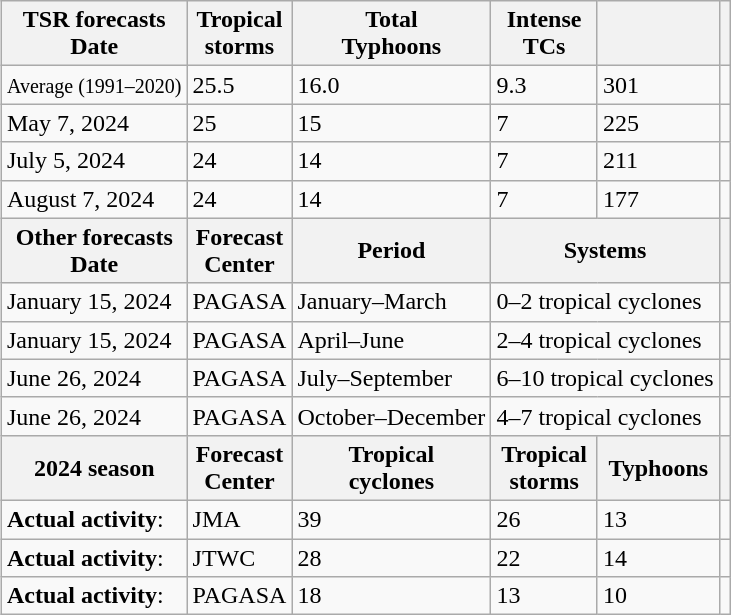<table class="wikitable" style="float:right">
<tr>
<th>TSR forecasts<br>Date</th>
<th>Tropical<br>storms</th>
<th>Total<br>Typhoons</th>
<th>Intense<br>TCs</th>
<th></th>
<th></th>
</tr>
<tr>
<td><small>Average (1991–2020)</small></td>
<td>25.5</td>
<td>16.0</td>
<td>9.3</td>
<td>301</td>
<td></td>
</tr>
<tr>
<td>May 7, 2024</td>
<td>25</td>
<td>15</td>
<td>7</td>
<td>225</td>
<td></td>
</tr>
<tr>
<td>July 5, 2024</td>
<td>24</td>
<td>14</td>
<td>7</td>
<td>211</td>
<td></td>
</tr>
<tr>
<td>August 7, 2024</td>
<td>24</td>
<td>14</td>
<td>7</td>
<td>177</td>
<td></td>
</tr>
<tr>
<th><strong>Other forecasts</strong><br><strong>Date</strong></th>
<th>Forecast<br>Center</th>
<th><strong>Period</strong></th>
<th colspan="2">Systems</th>
<th></th>
</tr>
<tr>
<td>January 15, 2024</td>
<td>PAGASA</td>
<td>January–March</td>
<td colspan="2">0–2 tropical cyclones</td>
<td></td>
</tr>
<tr>
<td>January 15, 2024</td>
<td>PAGASA</td>
<td>April–June</td>
<td colspan="2">2–4 tropical cyclones</td>
<td></td>
</tr>
<tr>
<td>June 26, 2024</td>
<td>PAGASA</td>
<td>July–September</td>
<td colspan="2">6–10 tropical cyclones</td>
<td></td>
</tr>
<tr>
<td>June 26, 2024</td>
<td>PAGASA</td>
<td>October–December</td>
<td colspan="2">4–7 tropical cyclones</td>
<td></td>
</tr>
<tr>
<th>2024 season</th>
<th>Forecast<br>Center</th>
<th>Tropical<br>cyclones</th>
<th>Tropical<br>storms</th>
<th>Typhoons</th>
<th></th>
</tr>
<tr>
<td><strong>Actual activity</strong>:</td>
<td>JMA</td>
<td>39</td>
<td>26</td>
<td>13</td>
<td></td>
</tr>
<tr>
<td><strong>Actual activity</strong>:</td>
<td>JTWC</td>
<td>28</td>
<td>22</td>
<td>14</td>
<td></td>
</tr>
<tr>
<td><strong>Actual activity</strong>:</td>
<td>PAGASA</td>
<td>18</td>
<td>13</td>
<td>10</td>
<td></td>
</tr>
</table>
